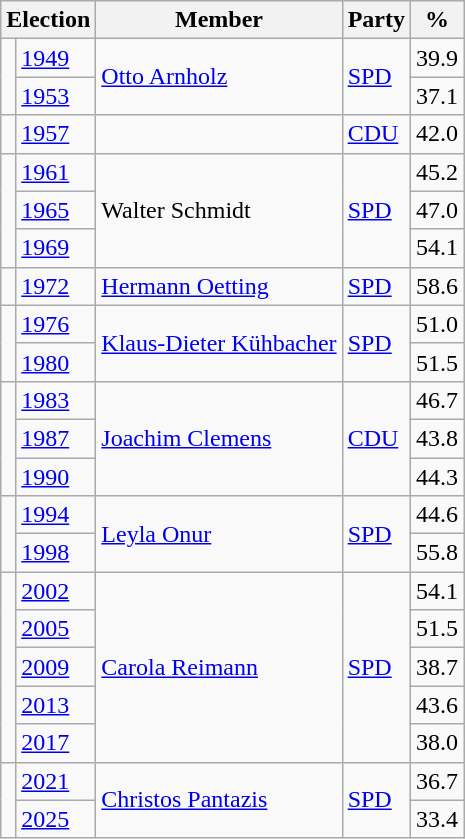<table class=wikitable>
<tr>
<th colspan=2>Election</th>
<th>Member</th>
<th>Party</th>
<th>%</th>
</tr>
<tr>
<td rowspan=2 bgcolor=></td>
<td><a href='#'>1949</a></td>
<td rowspan=2><a href='#'>Otto Arnholz</a></td>
<td rowspan=2><a href='#'>SPD</a></td>
<td align=right>39.9</td>
</tr>
<tr>
<td><a href='#'>1953</a></td>
<td align=right>37.1</td>
</tr>
<tr>
<td bgcolor=></td>
<td><a href='#'>1957</a></td>
<td></td>
<td><a href='#'>CDU</a></td>
<td align=right>42.0</td>
</tr>
<tr>
<td rowspan=3 bgcolor=></td>
<td><a href='#'>1961</a></td>
<td rowspan=3>Walter Schmidt</td>
<td rowspan=3><a href='#'>SPD</a></td>
<td align=right>45.2</td>
</tr>
<tr>
<td><a href='#'>1965</a></td>
<td align=right>47.0</td>
</tr>
<tr>
<td><a href='#'>1969</a></td>
<td align=right>54.1</td>
</tr>
<tr>
<td bgcolor=></td>
<td><a href='#'>1972</a></td>
<td><a href='#'>Hermann Oetting</a></td>
<td><a href='#'>SPD</a></td>
<td align=right>58.6</td>
</tr>
<tr>
<td rowspan=2 bgcolor=></td>
<td><a href='#'>1976</a></td>
<td rowspan=2><a href='#'>Klaus-Dieter Kühbacher</a></td>
<td rowspan=2><a href='#'>SPD</a></td>
<td align=right>51.0</td>
</tr>
<tr>
<td><a href='#'>1980</a></td>
<td align=right>51.5</td>
</tr>
<tr>
<td rowspan=3 bgcolor=></td>
<td><a href='#'>1983</a></td>
<td rowspan=3><a href='#'>Joachim Clemens</a></td>
<td rowspan=3><a href='#'>CDU</a></td>
<td align=right>46.7</td>
</tr>
<tr>
<td><a href='#'>1987</a></td>
<td align=right>43.8</td>
</tr>
<tr>
<td><a href='#'>1990</a></td>
<td align=right>44.3</td>
</tr>
<tr>
<td rowspan=2 bgcolor=></td>
<td><a href='#'>1994</a></td>
<td rowspan=2><a href='#'>Leyla Onur</a></td>
<td rowspan=2><a href='#'>SPD</a></td>
<td align=right>44.6</td>
</tr>
<tr>
<td><a href='#'>1998</a></td>
<td align=right>55.8</td>
</tr>
<tr>
<td rowspan=5 bgcolor=></td>
<td><a href='#'>2002</a></td>
<td rowspan=5><a href='#'>Carola Reimann</a></td>
<td rowspan=5><a href='#'>SPD</a></td>
<td align=right>54.1</td>
</tr>
<tr>
<td><a href='#'>2005</a></td>
<td align=right>51.5</td>
</tr>
<tr>
<td><a href='#'>2009</a></td>
<td align=right>38.7</td>
</tr>
<tr>
<td><a href='#'>2013</a></td>
<td align=right>43.6</td>
</tr>
<tr>
<td><a href='#'>2017</a></td>
<td align=right>38.0</td>
</tr>
<tr>
<td rowspan=2 bgcolor=></td>
<td><a href='#'>2021</a></td>
<td rowspan=2><a href='#'>Christos Pantazis</a></td>
<td rowspan=2><a href='#'>SPD</a></td>
<td align=right>36.7</td>
</tr>
<tr>
<td><a href='#'>2025</a></td>
<td align=right>33.4</td>
</tr>
</table>
